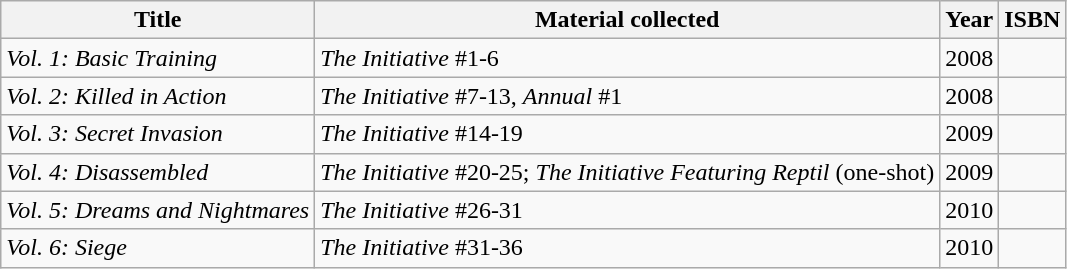<table class="wikitable sortable">
<tr>
<th>Title</th>
<th>Material collected</th>
<th>Year</th>
<th>ISBN</th>
</tr>
<tr>
<td><em>Vol. 1: Basic Training</em></td>
<td><em>The Initiative</em> #1-6</td>
<td>2008</td>
<td></td>
</tr>
<tr>
<td><em>Vol. 2: Killed in Action</em></td>
<td><em>The Initiative</em> #7-13, <em>Annual</em> #1</td>
<td>2008</td>
<td></td>
</tr>
<tr>
<td><em>Vol. 3: Secret Invasion</em></td>
<td><em>The Initiative</em> #14-19</td>
<td>2009</td>
<td></td>
</tr>
<tr>
<td><em>Vol. 4: Disassembled</em></td>
<td><em>The Initiative</em> #20-25; <em>The Initiative Featuring Reptil</em> (one-shot)</td>
<td>2009</td>
<td></td>
</tr>
<tr>
<td><em>Vol. 5: Dreams and Nightmares</em></td>
<td><em>The Initiative</em> #26-31</td>
<td>2010</td>
<td></td>
</tr>
<tr>
<td><em>Vol. 6: Siege</em></td>
<td><em>The Initiative</em> #31-36</td>
<td>2010</td>
<td></td>
</tr>
</table>
